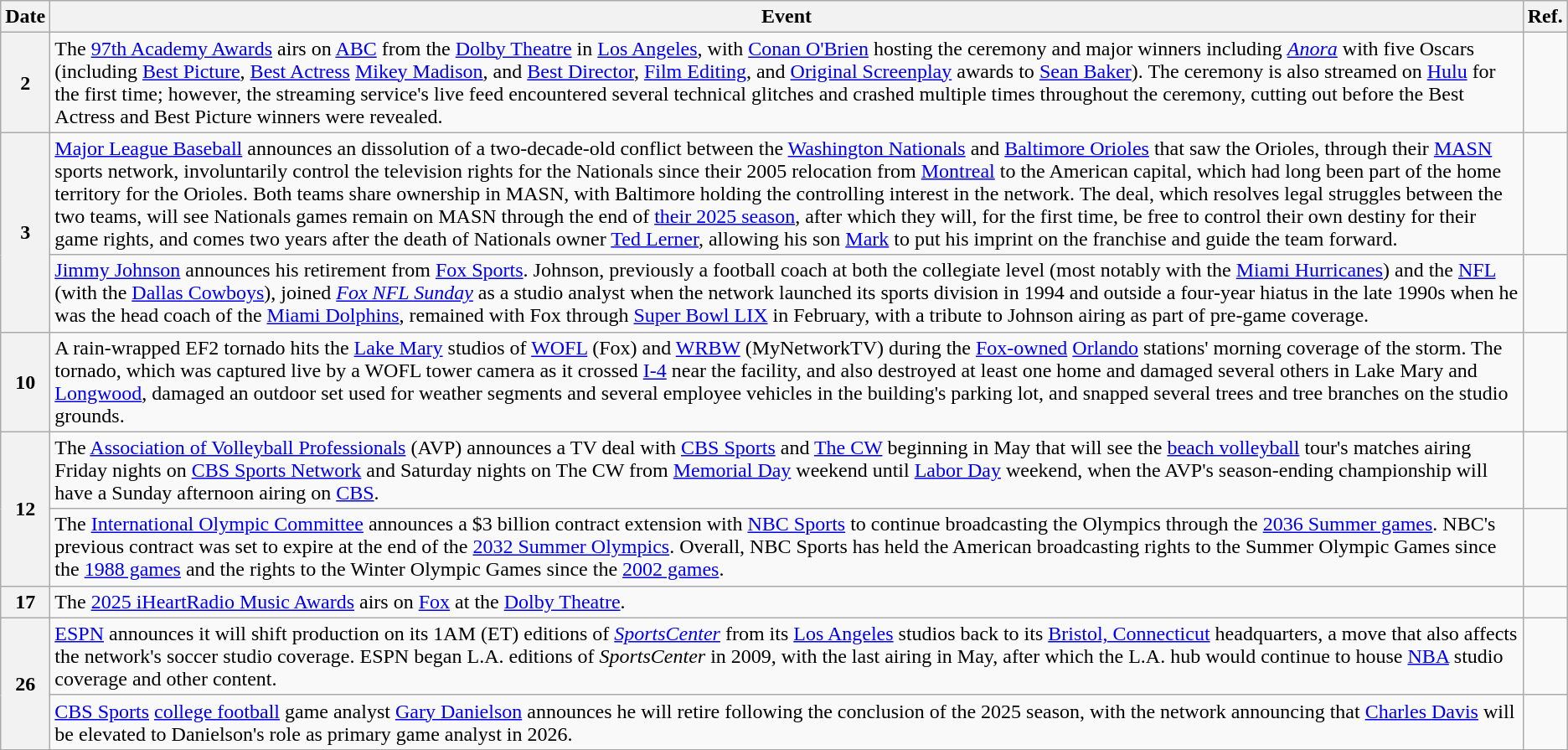<table class="wikitable sortable">
<tr>
<th>Date</th>
<th>Event</th>
<th>Ref.</th>
</tr>
<tr>
<th>2</th>
<td>The <a href='#'>97th Academy Awards</a> airs on <a href='#'>ABC</a> from the <a href='#'>Dolby Theatre</a> in <a href='#'>Los Angeles</a>, with <a href='#'>Conan O'Brien</a> hosting the ceremony and major winners including <em><a href='#'>Anora</a></em> with five Oscars (including <a href='#'>Best Picture</a>, <a href='#'>Best Actress</a> <a href='#'>Mikey Madison</a>, and <a href='#'>Best Director</a>, <a href='#'>Film Editing</a>, and <a href='#'>Original Screenplay</a> awards to <a href='#'>Sean Baker</a>). The ceremony is also streamed on <a href='#'>Hulu</a> for the first time; however, the streaming service's live feed encountered several technical glitches and crashed multiple times throughout the ceremony, cutting out before the Best Actress and Best Picture winners were revealed.</td>
<td><br></td>
</tr>
<tr>
<th rowspan=2>3</th>
<td><a href='#'>Major League Baseball</a> announces an dissolution of a two-decade-old conflict between the <a href='#'>Washington Nationals</a> and <a href='#'>Baltimore Orioles</a> that saw the Orioles, through their <a href='#'>MASN</a> sports network, involuntarily control the television rights for the Nationals since their 2005 relocation from <a href='#'>Montreal</a> to the American capital, which had long been part of the home territory for the Orioles. Both teams share ownership in MASN, with Baltimore holding the controlling interest in the network. The deal, which resolves legal struggles between the two teams, will see Nationals games remain on MASN through the end of <a href='#'>their 2025 season</a>, after which they will, for the first time, be free to control their own destiny for their game rights, and comes two years after the death of Nationals owner <a href='#'>Ted Lerner</a>, allowing his son <a href='#'>Mark</a> to put his imprint on the franchise and guide the team forward.</td>
<td></td>
</tr>
<tr>
<td><a href='#'>Jimmy Johnson</a> announces his retirement from <a href='#'>Fox Sports</a>. Johnson, previously a football coach at both the collegiate level (most notably with the <a href='#'>Miami Hurricanes</a>) and the <a href='#'>NFL</a> (with the <a href='#'>Dallas Cowboys</a>), joined <em><a href='#'>Fox NFL Sunday</a></em> as a studio analyst when the network launched its sports division in 1994 and outside a four-year hiatus in the late 1990s when he was the head coach of the <a href='#'>Miami Dolphins</a>, remained with Fox through <a href='#'>Super Bowl LIX</a> in February, with a tribute to Johnson airing as part of pre-game coverage.</td>
<td></td>
</tr>
<tr>
<th>10</th>
<td>A rain-wrapped EF2 tornado hits the <a href='#'>Lake Mary</a> studios of <a href='#'>WOFL</a> (Fox) and <a href='#'>WRBW</a> (MyNetworkTV) during the <a href='#'>Fox-owned</a> <a href='#'>Orlando</a> stations' morning coverage of the storm. The tornado, which was captured live by a WOFL tower camera as it crossed <a href='#'>I-4</a> near the facility, and also destroyed at least one home and damaged several others in Lake Mary and <a href='#'>Longwood</a>, damaged an outdoor set used for weather segments and several employee vehicles in the building's parking lot, and snapped several trees and tree branches on the studio grounds.</td>
<td></td>
</tr>
<tr>
<th rowspan=2>12</th>
<td>The <a href='#'>Association of Volleyball Professionals</a> (AVP) announces a TV deal with <a href='#'>CBS Sports</a> and <a href='#'>The CW</a> beginning in May that will see the <a href='#'>beach volleyball</a> tour's matches airing Friday nights on <a href='#'>CBS Sports Network</a> and Saturday nights on The CW from <a href='#'>Memorial Day</a> weekend until <a href='#'>Labor Day</a> weekend, when the AVP's season-ending championship will have a Sunday afternoon airing on <a href='#'>CBS</a>.</td>
<td></td>
</tr>
<tr>
<td>The <a href='#'>International Olympic Committee</a> announces a $3 billion contract extension with <a href='#'>NBC Sports</a> to continue broadcasting the Olympics through the <a href='#'>2036 Summer games</a>. NBC's previous contract was set to expire at the end of the <a href='#'>2032 Summer Olympics</a>. Overall, NBC Sports has held the American broadcasting rights to the Summer Olympic Games since the <a href='#'>1988 games</a> and the rights to the Winter Olympic Games since the <a href='#'>2002 games</a>.</td>
<td></td>
</tr>
<tr>
<th>17</th>
<td>The <a href='#'>2025 iHeartRadio Music Awards</a> airs on <a href='#'>Fox</a> at the <a href='#'>Dolby Theatre</a>.</td>
<td></td>
</tr>
<tr>
<th rowspan=2>26</th>
<td><a href='#'>ESPN</a> announces it will shift production on its 1AM (ET) editions of <em><a href='#'>SportsCenter</a></em> from its <a href='#'>Los Angeles</a> studios back to its <a href='#'>Bristol, Connecticut</a> headquarters, a move that also affects the network's soccer studio coverage. ESPN began L.A. editions of <em>SportsCenter</em> in 2009, with the last airing in May, after which the L.A. hub would continue to house <a href='#'>NBA</a> studio coverage and other content.</td>
<td></td>
</tr>
<tr>
<td><a href='#'>CBS Sports</a> <a href='#'>college football</a> game analyst <a href='#'>Gary Danielson</a> announces he will retire following the conclusion of the 2025 season, with the network announcing that <a href='#'>Charles Davis</a> will be elevated to Danielson's role as primary game analyst in 2026.</td>
<td></td>
</tr>
</table>
